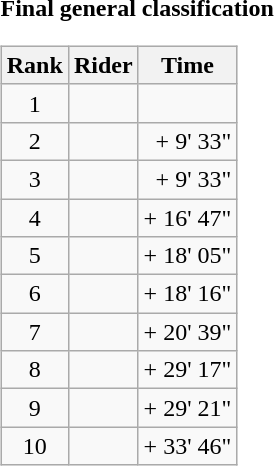<table>
<tr>
<td><strong>Final general classification</strong><br><table class="wikitable">
<tr>
<th scope="col">Rank</th>
<th scope="col">Rider</th>
<th scope="col">Time</th>
</tr>
<tr>
<td style="text-align:center;">1</td>
<td></td>
<td style="text-align:right;"></td>
</tr>
<tr>
<td style="text-align:center;">2</td>
<td></td>
<td style="text-align:right;">+ 9' 33"</td>
</tr>
<tr>
<td style="text-align:center;">3</td>
<td></td>
<td style="text-align:right;">+ 9' 33"</td>
</tr>
<tr>
<td style="text-align:center;">4</td>
<td></td>
<td style="text-align:right;">+ 16' 47"</td>
</tr>
<tr>
<td style="text-align:center;">5</td>
<td></td>
<td style="text-align:right;">+ 18' 05"</td>
</tr>
<tr>
<td style="text-align:center;">6</td>
<td></td>
<td style="text-align:right;">+ 18' 16"</td>
</tr>
<tr>
<td style="text-align:center;">7</td>
<td></td>
<td style="text-align:right;">+ 20' 39"</td>
</tr>
<tr>
<td style="text-align:center;">8</td>
<td></td>
<td style="text-align:right;">+ 29' 17"</td>
</tr>
<tr>
<td style="text-align:center;">9</td>
<td></td>
<td style="text-align:right;">+ 29' 21"</td>
</tr>
<tr>
<td style="text-align:center;">10</td>
<td></td>
<td style="text-align:right;">+ 33' 46"</td>
</tr>
</table>
</td>
</tr>
</table>
